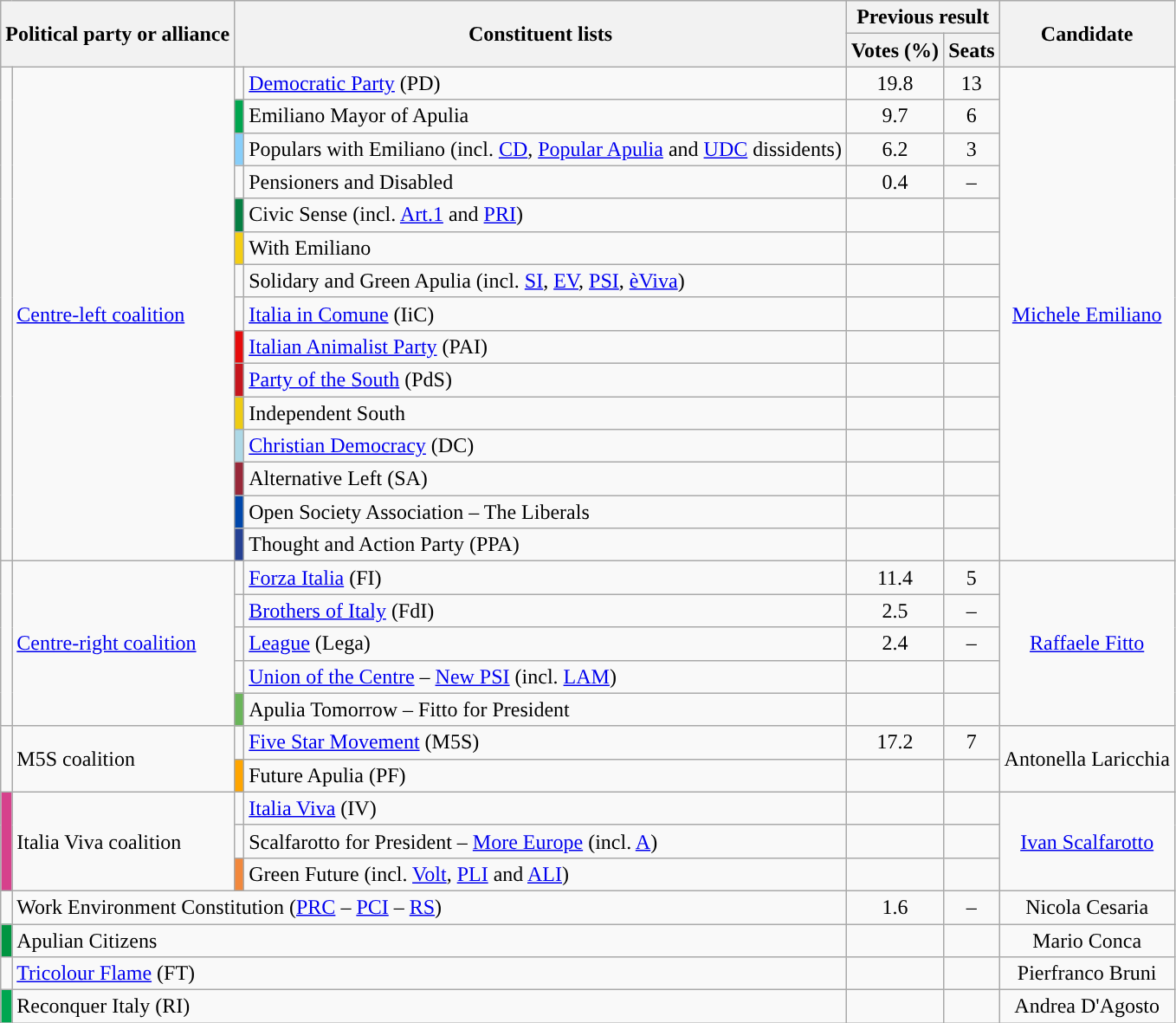<table class="wikitable" style="text-align:left">
<tr>
<th colspan=2 rowspan="2">Political party or alliance</th>
<th colspan=2 rowspan="2">Constituent lists</th>
<th colspan="2">Previous result</th>
<th rowspan="2">Candidate</th>
</tr>
<tr>
<th>Votes (%)</th>
<th>Seats</th>
</tr>
<tr>
<td rowspan="15"></td>
<td rowspan="15"><a href='#'>Centre-left coalition</a></td>
<td></td>
<td style="text-align:left;"><a href='#'>Democratic Party</a> (PD)</td>
<td align=center>19.8</td>
<td align=center>13</td>
<td rowspan="15" style="text-align:center;"><a href='#'>Michele Emiliano</a></td>
</tr>
<tr>
<td bgcolor="#00A64F"></td>
<td style="text-align:left;">Emiliano Mayor of Apulia</td>
<td align=center>9.7</td>
<td align=center>6</td>
</tr>
<tr>
<td bgcolor="#87CEFA"></td>
<td style="text-align:left;">Populars with Emiliano (incl. <a href='#'>CD</a>, <a href='#'>Popular Apulia</a> and <a href='#'>UDC</a> dissidents)</td>
<td align=center>6.2</td>
<td align=center>3</td>
</tr>
<tr>
<td></td>
<td style="text-align:left;">Pensioners and Disabled</td>
<td align=center>0.4</td>
<td align=center>–</td>
</tr>
<tr>
<td style="background:#057f42;"></td>
<td style="text-align:left;">Civic Sense (incl. <a href='#'>Art.1</a> and <a href='#'>PRI</a>)</td>
<td></td>
<td></td>
</tr>
<tr>
<td bgcolor="#F4CE13"></td>
<td>With Emiliano</td>
<td></td>
<td></td>
</tr>
<tr>
<td></td>
<td style="text-align:left;">Solidary and Green Apulia (incl. <a href='#'>SI</a>, <a href='#'>EV</a>, <a href='#'>PSI</a>, <a href='#'>èViva</a>)</td>
<td></td>
<td></td>
</tr>
<tr>
<td></td>
<td style="text-align:left;"><a href='#'>Italia in Comune</a> (IiC)</td>
<td></td>
<td></td>
</tr>
<tr>
<td bgcolor="#E60C0C"></td>
<td style="text-align:left;"><a href='#'>Italian Animalist Party</a> (PAI)</td>
<td></td>
<td></td>
</tr>
<tr>
<td bgcolor="#C6151D"></td>
<td><a href='#'>Party of the South</a> (PdS)</td>
<td></td>
<td></td>
</tr>
<tr>
<td bgcolor="#EECC13"></td>
<td>Independent South</td>
<td></td>
<td></td>
</tr>
<tr>
<td bgcolor="lightblue"></td>
<td><a href='#'>Christian Democracy</a> (DC)</td>
<td></td>
<td></td>
</tr>
<tr>
<td bgcolor="#982839"></td>
<td>Alternative Left (SA)</td>
<td></td>
<td></td>
</tr>
<tr>
<td bgcolor="0047AB"></td>
<td>Open Society Association – The Liberals</td>
<td></td>
<td></td>
</tr>
<tr>
<td bgcolor="254194"></td>
<td>Thought and Action Party (PPA)</td>
<td></td>
<td></td>
</tr>
<tr>
<td rowspan="5" style="background:"></td>
<td rowspan="5"><a href='#'>Centre-right coalition</a></td>
<td></td>
<td style="text-align:left;"><a href='#'>Forza Italia</a> (FI)</td>
<td align=center>11.4</td>
<td align=center>5</td>
<td rowspan="5" style="text-align:center;"><a href='#'>Raffaele Fitto</a></td>
</tr>
<tr>
<td></td>
<td style="text-align:left;"><a href='#'>Brothers of Italy</a> (FdI)</td>
<td align=center>2.5</td>
<td align=center>–</td>
</tr>
<tr>
<td></td>
<td style="text-align:left;"><a href='#'>League</a> (Lega)</td>
<td align=center>2.4</td>
<td align=center>–</td>
</tr>
<tr>
<td></td>
<td style="text-align:left;"><a href='#'>Union of the Centre</a> – <a href='#'>New PSI</a> (incl. <a href='#'>LAM</a>)</td>
<td></td>
<td></td>
</tr>
<tr>
<td bgcolor="#6AB55A"></td>
<td>Apulia Tomorrow – Fitto for President</td>
<td></td>
<td></td>
</tr>
<tr>
<td rowspan="2" style="background-color:"></td>
<td rowspan="2">M5S coalition</td>
<td></td>
<td style="text-align:left;"><a href='#'>Five Star Movement</a> (M5S)</td>
<td align=center>17.2</td>
<td align=center>7</td>
<td rowspan="2" style="text-align:center;">Antonella Laricchia</td>
</tr>
<tr>
<td style="background:#FFA500"></td>
<td>Future Apulia (PF)</td>
<td></td>
<td></td>
</tr>
<tr>
<td rowspan="3" style="background:#D6418C"></td>
<td rowspan="3">Italia Viva coalition</td>
<td></td>
<td style="text-align:left;"><a href='#'>Italia Viva</a> (IV)</td>
<td></td>
<td></td>
<td rowspan="3" style="text-align:center;"><a href='#'>Ivan Scalfarotto</a></td>
</tr>
<tr>
<td></td>
<td style="text-align:left;">Scalfarotto for President – <a href='#'>More Europe</a> (incl. <a href='#'>A</a>)</td>
<td></td>
<td></td>
</tr>
<tr>
<td style="background:#F2883C"></td>
<td>Green Future (incl. <a href='#'>Volt</a>, <a href='#'>PLI</a> and <a href='#'>ALI</a>)</td>
<td></td>
<td></td>
</tr>
<tr>
<td style="background-color:"></td>
<td colspan="3">Work Environment Constitution (<a href='#'>PRC</a> – <a href='#'>PCI</a> – <a href='#'>RS</a>)</td>
<td align=center>1.6</td>
<td align=center>–</td>
<td style="text-align:center;">Nicola Cesaria</td>
</tr>
<tr>
<td style="background-color:#009541"></td>
<td colspan="3">Apulian Citizens</td>
<td></td>
<td></td>
<td style="text-align:center;">Mario Conca</td>
</tr>
<tr>
<td style="background-color:"></td>
<td colspan="3"><a href='#'>Tricolour Flame</a> (FT)</td>
<td></td>
<td></td>
<td style="text-align:center;">Pierfranco Bruni</td>
</tr>
<tr>
<td bgcolor="#00A650"></td>
<td colspan="3">Reconquer Italy (RI)</td>
<td></td>
<td></td>
<td style="text-align:center;">Andrea D'Agosto</td>
</tr>
</table>
